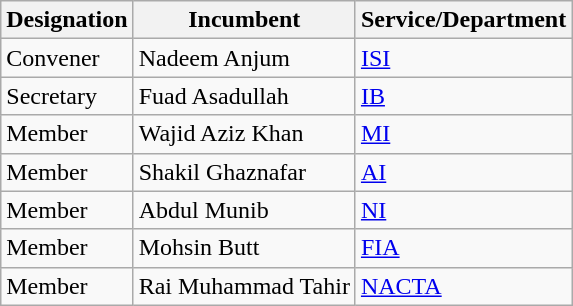<table class="wikitable">
<tr>
<th>Designation</th>
<th>Incumbent</th>
<th>Service/Department</th>
</tr>
<tr>
<td>Convener</td>
<td>Nadeem Anjum</td>
<td><a href='#'>ISI</a></td>
</tr>
<tr>
<td>Secretary</td>
<td>Fuad Asadullah</td>
<td><a href='#'>IB</a></td>
</tr>
<tr>
<td>Member</td>
<td>Wajid Aziz Khan</td>
<td><a href='#'>MI</a></td>
</tr>
<tr>
<td>Member</td>
<td>Shakil Ghaznafar</td>
<td><a href='#'>AI</a></td>
</tr>
<tr>
<td>Member</td>
<td>Abdul Munib</td>
<td><a href='#'>NI</a></td>
</tr>
<tr>
<td>Member</td>
<td>Mohsin Butt</td>
<td><a href='#'>FIA</a></td>
</tr>
<tr>
<td>Member</td>
<td>Rai Muhammad Tahir</td>
<td><a href='#'>NACTA</a></td>
</tr>
</table>
